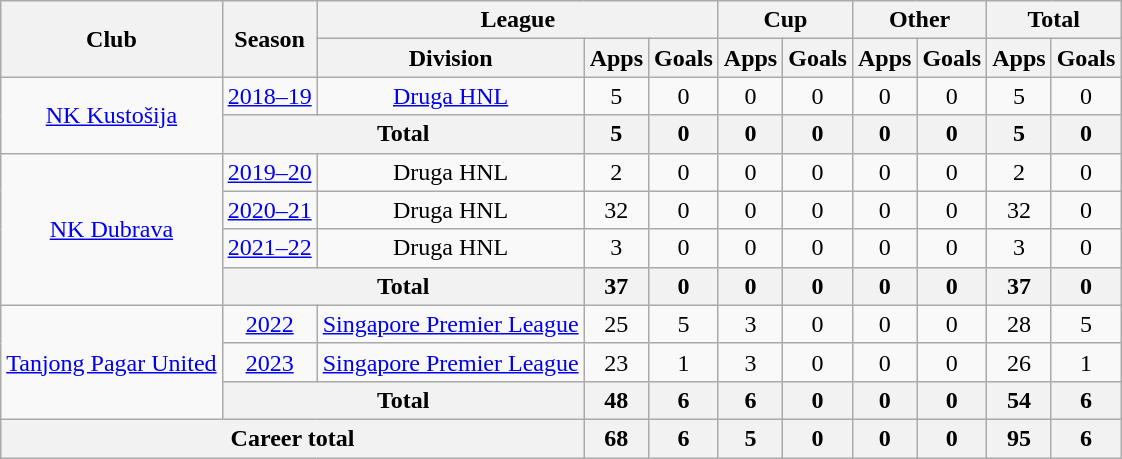<table class="wikitable" style="text-align: center">
<tr>
<th rowspan="2">Club</th>
<th rowspan="2">Season</th>
<th colspan="3">League</th>
<th colspan="2">Cup</th>
<th colspan="2">Other</th>
<th colspan="2">Total</th>
</tr>
<tr>
<th>Division</th>
<th>Apps</th>
<th>Goals</th>
<th>Apps</th>
<th>Goals</th>
<th>Apps</th>
<th>Goals</th>
<th>Apps</th>
<th>Goals</th>
</tr>
<tr>
<td rowspan="2"><a href='#'>NK Kustošija</a></td>
<td><a href='#'>2018–19</a></td>
<td><a href='#'>Druga HNL</a></td>
<td>5</td>
<td>0</td>
<td>0</td>
<td>0</td>
<td>0</td>
<td>0</td>
<td>5</td>
<td>0</td>
</tr>
<tr>
<th colspan=2>Total</th>
<th>5</th>
<th>0</th>
<th>0</th>
<th>0</th>
<th>0</th>
<th>0</th>
<th>5</th>
<th>0</th>
</tr>
<tr>
<td rowspan="4"><a href='#'>NK Dubrava</a></td>
<td><a href='#'>2019–20</a></td>
<td>Druga HNL</td>
<td>2</td>
<td>0</td>
<td>0</td>
<td>0</td>
<td>0</td>
<td>0</td>
<td>2</td>
<td>0</td>
</tr>
<tr>
<td><a href='#'>2020–21</a></td>
<td>Druga HNL</td>
<td>32</td>
<td>0</td>
<td>0</td>
<td>0</td>
<td>0</td>
<td>0</td>
<td>32</td>
<td>0</td>
</tr>
<tr>
<td><a href='#'>2021–22</a></td>
<td>Druga HNL</td>
<td>3</td>
<td>0</td>
<td>0</td>
<td>0</td>
<td>0</td>
<td>0</td>
<td>3</td>
<td>0</td>
</tr>
<tr>
<th colspan=2>Total</th>
<th>37</th>
<th>0</th>
<th>0</th>
<th>0</th>
<th>0</th>
<th>0</th>
<th>37</th>
<th>0</th>
</tr>
<tr>
<td rowspan="3"><a href='#'>Tanjong Pagar United</a></td>
<td><a href='#'>2022</a></td>
<td><a href='#'>Singapore Premier League</a></td>
<td>25</td>
<td>5</td>
<td>3</td>
<td>0</td>
<td>0</td>
<td>0</td>
<td>28</td>
<td>5</td>
</tr>
<tr>
<td><a href='#'>2023</a></td>
<td><a href='#'>Singapore Premier League</a></td>
<td>23</td>
<td>1</td>
<td>3</td>
<td>0</td>
<td>0</td>
<td>0</td>
<td>26</td>
<td>1</td>
</tr>
<tr>
<th colspan=2>Total</th>
<th>48</th>
<th>6</th>
<th>6</th>
<th>0</th>
<th>0</th>
<th>0</th>
<th>54</th>
<th>6</th>
</tr>
<tr>
<th colspan=3>Career total</th>
<th>68</th>
<th>6</th>
<th>5</th>
<th>0</th>
<th>0</th>
<th>0</th>
<th>95</th>
<th>6</th>
</tr>
</table>
